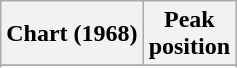<table class="wikitable sortable plainrowheaders" style="text-align:center">
<tr>
<th scope="col">Chart (1968)</th>
<th scope="col">Peak<br> position</th>
</tr>
<tr>
</tr>
<tr>
</tr>
</table>
